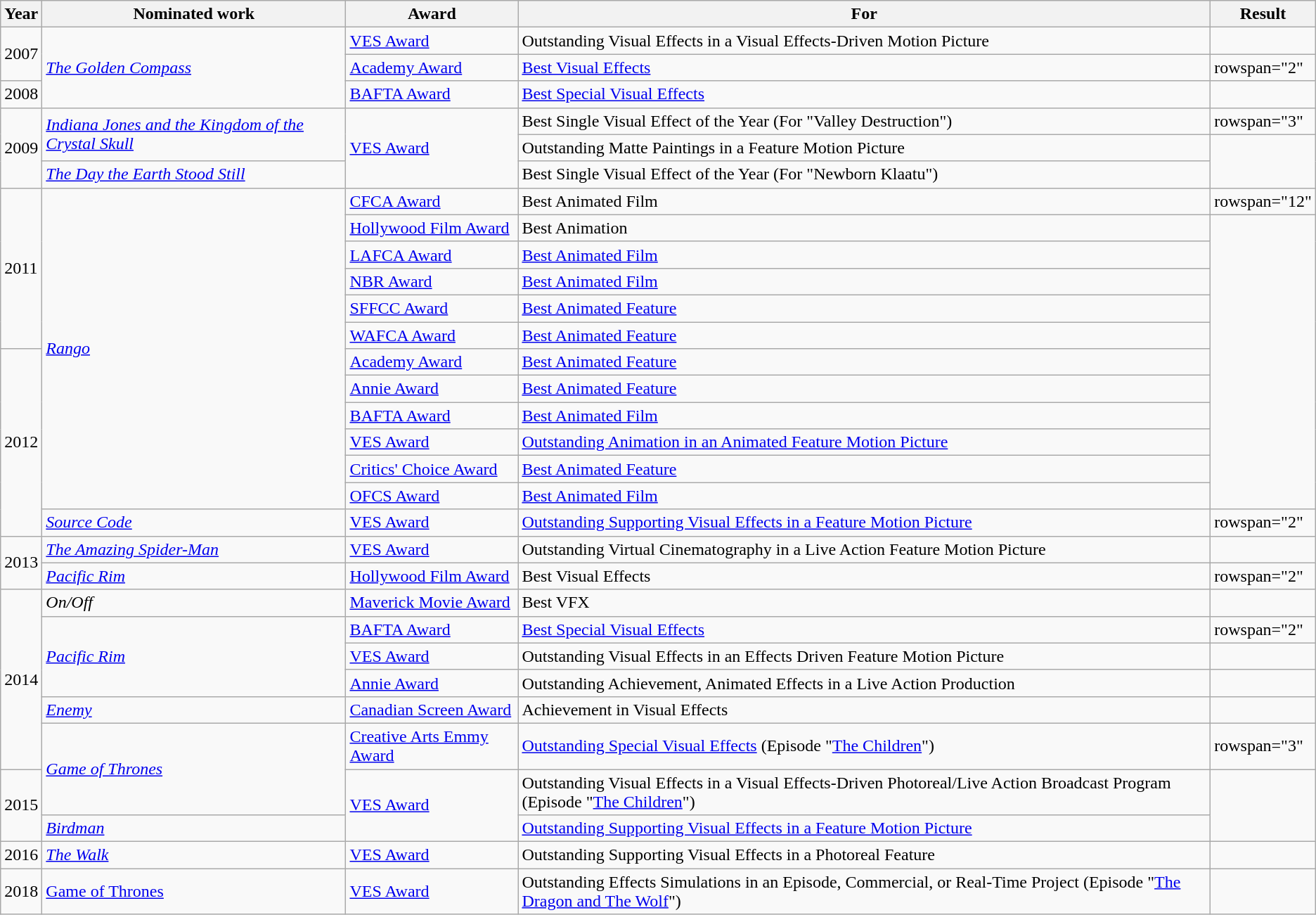<table class="wikitable">
<tr>
<th>Year</th>
<th>Nominated work</th>
<th>Award</th>
<th>For</th>
<th>Result</th>
</tr>
<tr>
<td rowspan="2">2007</td>
<td rowspan="3"><em><a href='#'>The Golden Compass</a></em></td>
<td><a href='#'>VES Award</a></td>
<td>Outstanding Visual Effects in a Visual Effects-Driven Motion Picture</td>
<td></td>
</tr>
<tr>
<td><a href='#'>Academy Award</a></td>
<td><a href='#'>Best Visual Effects</a></td>
<td>rowspan="2" </td>
</tr>
<tr>
<td>2008</td>
<td><a href='#'>BAFTA Award</a></td>
<td><a href='#'>Best Special Visual Effects</a></td>
</tr>
<tr>
<td rowspan="3">2009</td>
<td rowspan="2"><em><a href='#'>Indiana Jones and the Kingdom of the Crystal Skull</a></em></td>
<td rowspan="3"><a href='#'>VES Award</a></td>
<td>Best Single Visual Effect of the Year (For "Valley Destruction")</td>
<td>rowspan="3" </td>
</tr>
<tr>
<td>Outstanding Matte Paintings in a Feature Motion Picture</td>
</tr>
<tr>
<td><em><a href='#'>The Day the Earth Stood Still</a></em></td>
<td>Best Single Visual Effect of the Year (For "Newborn Klaatu")</td>
</tr>
<tr>
<td rowspan="6">2011</td>
<td rowspan="12"><em><a href='#'>Rango</a></em></td>
<td><a href='#'>CFCA Award</a></td>
<td>Best Animated Film</td>
<td>rowspan="12" </td>
</tr>
<tr>
<td><a href='#'>Hollywood Film Award</a></td>
<td>Best Animation</td>
</tr>
<tr>
<td><a href='#'>LAFCA Award</a></td>
<td><a href='#'>Best Animated Film</a></td>
</tr>
<tr>
<td><a href='#'>NBR Award</a></td>
<td><a href='#'>Best Animated Film</a></td>
</tr>
<tr>
<td><a href='#'>SFFCC Award</a></td>
<td><a href='#'>Best Animated Feature</a></td>
</tr>
<tr>
<td><a href='#'>WAFCA Award</a></td>
<td><a href='#'>Best Animated Feature</a></td>
</tr>
<tr>
<td rowspan="7">2012</td>
<td><a href='#'>Academy Award</a></td>
<td><a href='#'>Best Animated Feature</a></td>
</tr>
<tr>
<td><a href='#'>Annie Award</a></td>
<td><a href='#'>Best Animated Feature</a></td>
</tr>
<tr>
<td><a href='#'>BAFTA Award</a></td>
<td><a href='#'>Best Animated Film</a></td>
</tr>
<tr>
<td><a href='#'>VES Award</a></td>
<td><a href='#'>Outstanding Animation in an Animated Feature Motion Picture</a></td>
</tr>
<tr>
<td><a href='#'>Critics' Choice Award</a></td>
<td><a href='#'>Best Animated Feature</a></td>
</tr>
<tr>
<td><a href='#'>OFCS Award</a></td>
<td><a href='#'>Best Animated Film</a></td>
</tr>
<tr>
<td><em><a href='#'>Source Code</a></em></td>
<td><a href='#'>VES Award</a></td>
<td><a href='#'>Outstanding Supporting Visual Effects in a Feature Motion Picture</a></td>
<td>rowspan="2" </td>
</tr>
<tr>
<td rowspan="2">2013</td>
<td><em><a href='#'>The Amazing Spider-Man</a></em></td>
<td><a href='#'>VES Award</a></td>
<td>Outstanding Virtual Cinematography in a Live Action Feature Motion Picture</td>
</tr>
<tr>
<td><em><a href='#'>Pacific Rim</a></em></td>
<td><a href='#'>Hollywood Film Award</a></td>
<td>Best Visual Effects</td>
<td>rowspan="2" </td>
</tr>
<tr>
<td rowspan="6">2014</td>
<td><em>On/Off</em></td>
<td><a href='#'>Maverick Movie Award</a></td>
<td>Best VFX</td>
</tr>
<tr>
<td rowspan="3"><em><a href='#'>Pacific Rim</a></em></td>
<td><a href='#'>BAFTA Award</a></td>
<td><a href='#'>Best Special Visual Effects</a></td>
<td>rowspan="2" </td>
</tr>
<tr>
<td><a href='#'>VES Award</a></td>
<td>Outstanding Visual Effects in an Effects Driven Feature Motion Picture</td>
</tr>
<tr>
<td><a href='#'>Annie Award</a></td>
<td>Outstanding Achievement, Animated Effects in a Live Action Production</td>
<td></td>
</tr>
<tr>
<td><em><a href='#'>Enemy</a></em></td>
<td><a href='#'>Canadian Screen Award</a></td>
<td>Achievement in Visual Effects</td>
<td></td>
</tr>
<tr>
<td rowspan="2"><em><a href='#'>Game of Thrones</a></em></td>
<td><a href='#'>Creative Arts Emmy Award</a></td>
<td><a href='#'>Outstanding Special Visual Effects</a> (Episode "<a href='#'>The Children</a>")</td>
<td>rowspan="3" </td>
</tr>
<tr>
<td rowspan="2">2015</td>
<td rowspan="2"><a href='#'>VES Award</a></td>
<td>Outstanding Visual Effects in a Visual Effects-Driven Photoreal/Live Action Broadcast Program (Episode "<a href='#'>The Children</a>")</td>
</tr>
<tr>
<td><em><a href='#'>Birdman</a></em></td>
<td><a href='#'>Outstanding Supporting Visual Effects in a Feature Motion Picture</a></td>
</tr>
<tr>
<td>2016</td>
<td><em><a href='#'>The Walk</a></em></td>
<td><a href='#'>VES Award</a></td>
<td>Outstanding Supporting Visual Effects in a Photoreal Feature</td>
<td></td>
</tr>
<tr>
<td rowspan="2">2018</td>
<td rowspan="2"><a href='#'>Game of Thrones</a></td>
<td><a href='#'>VES Award</a></td>
<td>Outstanding Effects Simulations in an Episode, Commercial, or Real-Time Project (Episode "<a href='#'>The Dragon and The Wolf</a>")</td>
<td></td>
</tr>
</table>
